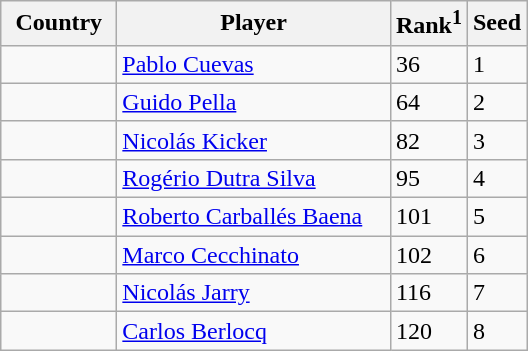<table class="sortable wikitable">
<tr>
<th width="70">Country</th>
<th width="175">Player</th>
<th>Rank<sup>1</sup></th>
<th>Seed</th>
</tr>
<tr>
<td></td>
<td><a href='#'>Pablo Cuevas</a></td>
<td>36</td>
<td>1</td>
</tr>
<tr>
<td></td>
<td><a href='#'>Guido Pella</a></td>
<td>64</td>
<td>2</td>
</tr>
<tr>
<td></td>
<td><a href='#'>Nicolás Kicker</a></td>
<td>82</td>
<td>3</td>
</tr>
<tr>
<td></td>
<td><a href='#'>Rogério Dutra Silva</a></td>
<td>95</td>
<td>4</td>
</tr>
<tr>
<td></td>
<td><a href='#'>Roberto Carballés Baena</a></td>
<td>101</td>
<td>5</td>
</tr>
<tr>
<td></td>
<td><a href='#'>Marco Cecchinato</a></td>
<td>102</td>
<td>6</td>
</tr>
<tr>
<td></td>
<td><a href='#'>Nicolás Jarry</a></td>
<td>116</td>
<td>7</td>
</tr>
<tr>
<td></td>
<td><a href='#'>Carlos Berlocq</a></td>
<td>120</td>
<td>8</td>
</tr>
</table>
